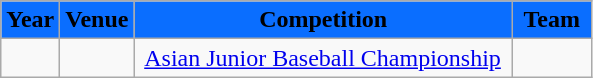<table class="wikitable">
<tr>
<th style="background:#0A6EFF"><span>Year</span></th>
<th style="background:#0A6EFF"><span>Venue</span></th>
<th style="background:#0A6EFF"><span>Competition</span></th>
<th style="background:#0A6EFF"><span> Team </span></th>
</tr>
<tr>
<td>  </td>
<td>  </td>
<td> <a href='#'>Asian Junior Baseball Championship</a> </td>
<td style="text-align:center"></td>
</tr>
</table>
